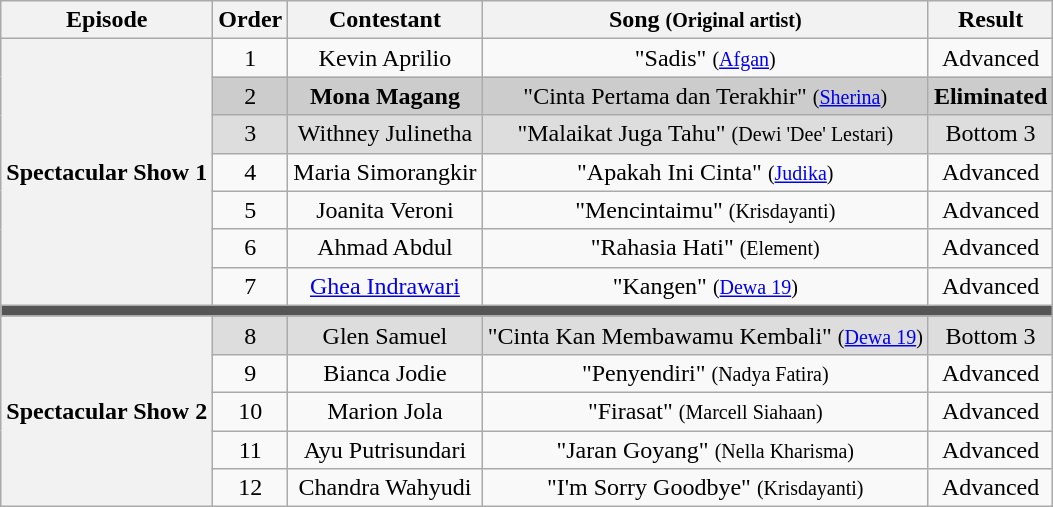<table class="wikitable" style="text-align:center;">
<tr>
<th>Episode</th>
<th>Order</th>
<th>Contestant</th>
<th>Song <small>(Original artist)</small></th>
<th>Result</th>
</tr>
<tr>
<th rowspan="7" scope="row">Spectacular Show 1<br><small></small></th>
<td>1</td>
<td>Kevin Aprilio</td>
<td>"Sadis" <small>(<a href='#'>Afgan</a>)</small></td>
<td>Advanced</td>
</tr>
<tr style="background:#ccc;">
<td>2</td>
<td><strong>Mona Magang</strong></td>
<td>"Cinta Pertama dan Terakhir" <small>(<a href='#'>Sherina</a>)</small></td>
<td><strong>Eliminated</strong></td>
</tr>
<tr style="background:#ddd;">
<td>3</td>
<td>Withney Julinetha</td>
<td>"Malaikat Juga Tahu" <small>(Dewi 'Dee' Lestari)</small></td>
<td>Bottom 3</td>
</tr>
<tr>
<td>4</td>
<td>Maria Simorangkir</td>
<td>"Apakah Ini Cinta" <small>(<a href='#'>Judika</a>)</small></td>
<td>Advanced</td>
</tr>
<tr>
<td>5</td>
<td>Joanita Veroni</td>
<td>"Mencintaimu" <small>(Krisdayanti)</small></td>
<td>Advanced</td>
</tr>
<tr>
<td>6</td>
<td>Ahmad Abdul</td>
<td>"Rahasia Hati" <small>(Element)</small></td>
<td>Advanced</td>
</tr>
<tr>
<td>7</td>
<td><a href='#'>Ghea Indrawari</a></td>
<td>"Kangen" <small>(<a href='#'>Dewa 19</a>)</small></td>
<td>Advanced</td>
</tr>
<tr>
<td colspan="6" style="background:#555;"></td>
</tr>
<tr>
<th rowspan="6" scope="row">Spectacular Show 2<br><small></small></th>
</tr>
<tr style="background:#ddd;">
<td>8</td>
<td>Glen Samuel</td>
<td>"Cinta Kan Membawamu Kembali" <small>(<a href='#'>Dewa 19</a>)</small></td>
<td>Bottom 3</td>
</tr>
<tr>
<td>9</td>
<td>Bianca Jodie</td>
<td>"Penyendiri" <small>(Nadya Fatira)</small></td>
<td>Advanced</td>
</tr>
<tr>
<td>10</td>
<td>Marion Jola</td>
<td>"Firasat" <small>(Marcell Siahaan)</small></td>
<td>Advanced</td>
</tr>
<tr>
<td>11</td>
<td>Ayu Putrisundari</td>
<td>"Jaran Goyang" <small>(Nella Kharisma)</small></td>
<td>Advanced</td>
</tr>
<tr>
<td>12</td>
<td>Chandra Wahyudi</td>
<td>"I'm Sorry Goodbye" <small>(Krisdayanti)</small></td>
<td>Advanced</td>
</tr>
</table>
